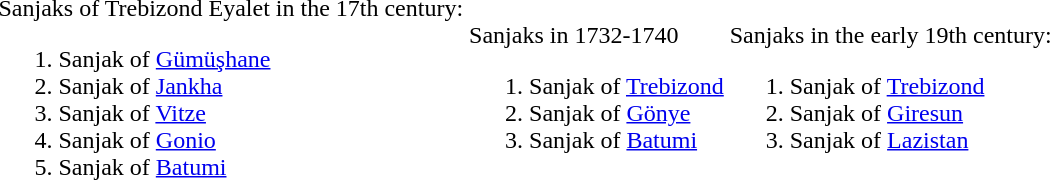<table>
<tr>
<td>Sanjaks of Trebizond Eyalet in the 17th century:<br><ol><li>Sanjak of <a href='#'>Gümüşhane</a></li><li>Sanjak of <a href='#'>Jankha</a></li><li>Sanjak of <a href='#'>Vitze</a></li><li>Sanjak of <a href='#'>Gonio</a></li><li>Sanjak of <a href='#'>Batumi</a></li></ol></td>
<td>Sanjaks in 1732-1740<br><ol><li>Sanjak of <a href='#'>Trebizond</a></li><li>Sanjak of <a href='#'>Gönye</a></li><li>Sanjak of <a href='#'>Batumi</a></li></ol></td>
<td>Sanjaks in the early 19th century:<br><ol><li>Sanjak of <a href='#'>Trebizond</a></li><li>Sanjak of <a href='#'>Giresun</a></li><li>Sanjak of <a href='#'>Lazistan</a></li></ol></td>
</tr>
</table>
